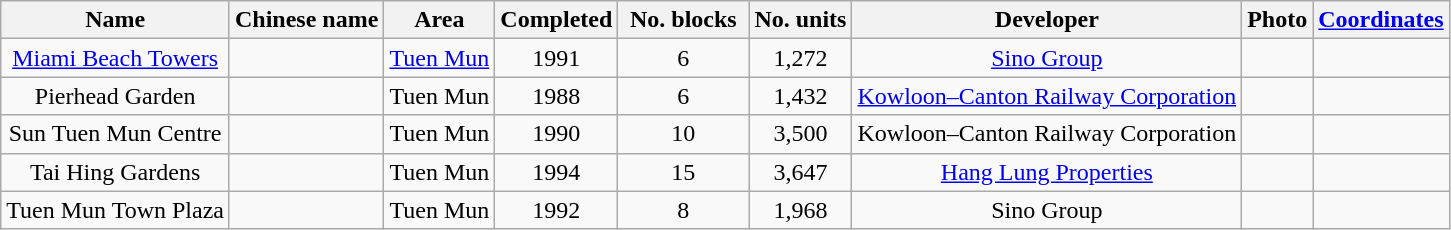<table class="wikitable sortable" style="text-align:center">
<tr>
<th>Name</th>
<th>Chinese name</th>
<th>Area</th>
<th>Completed</th>
<th style="width:80px;">No. blocks</th>
<th>No. units</th>
<th>Developer</th>
<th>Photo</th>
<th><a href='#'>Coordinates</a></th>
</tr>
<tr>
<td><a href='#'>Miami Beach Towers</a></td>
<td></td>
<td><a href='#'>Tuen Mun</a></td>
<td>1991</td>
<td>6</td>
<td>1,272</td>
<td><a href='#'>Sino Group</a></td>
<td></td>
<td></td>
</tr>
<tr>
<td>Pierhead Garden</td>
<td></td>
<td>Tuen Mun</td>
<td>1988</td>
<td>6</td>
<td>1,432</td>
<td><a href='#'>Kowloon–Canton Railway Corporation</a></td>
<td></td>
<td></td>
</tr>
<tr>
<td>Sun Tuen Mun Centre</td>
<td></td>
<td>Tuen Mun</td>
<td>1990</td>
<td>10</td>
<td>3,500</td>
<td>Kowloon–Canton Railway Corporation</td>
<td></td>
<td></td>
</tr>
<tr>
<td>Tai Hing Gardens</td>
<td></td>
<td>Tuen Mun</td>
<td>1994</td>
<td>15</td>
<td>3,647</td>
<td><a href='#'>Hang Lung Properties</a></td>
<td></td>
<td></td>
</tr>
<tr>
<td>Tuen Mun Town Plaza</td>
<td></td>
<td>Tuen Mun</td>
<td>1992</td>
<td>8</td>
<td>1,968</td>
<td>Sino Group</td>
<td></td>
<td></td>
</tr>
</table>
